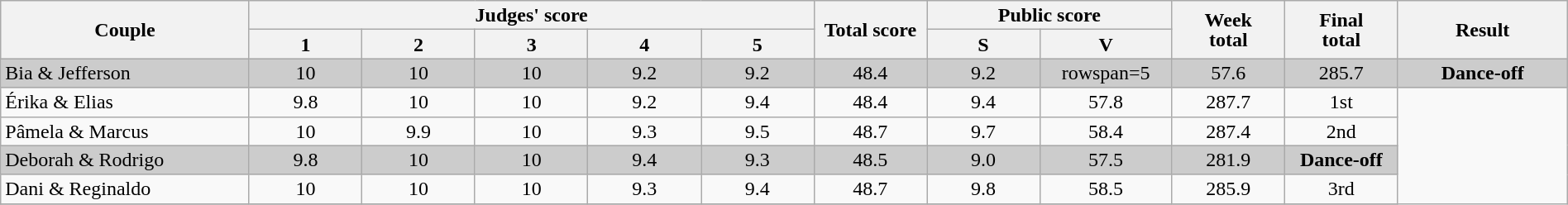<table class="wikitable" style="font-size:100%; line-height:16px; text-align:center" width="100%">
<tr>
<th rowspan=2 width="11.0%">Couple</th>
<th colspan=5 width="25.0%">Judges' score</th>
<th rowspan=2 width="05.0%">Total score</th>
<th colspan=2 width="10.0%">Public score</th>
<th rowspan=2 width="05.0%">Week<br>total</th>
<th rowspan=2 width="05.0%">Final<br>total</th>
<th rowspan=2 width="07.5%">Result <br></th>
</tr>
<tr>
<th width="05.0%">1</th>
<th width="05.0%">2</th>
<th width="05.0%">3</th>
<th width="05.0%">4</th>
<th width="05.0%">5</th>
<th width="05.0%">S</th>
<th width="05.0%">V</th>
</tr>
<tr bgcolor=CCCCCC>
<td align="left">Bia & Jefferson</td>
<td>10</td>
<td>10</td>
<td>10</td>
<td>9.2</td>
<td>9.2</td>
<td>48.4</td>
<td>9.2</td>
<td>rowspan=5 </td>
<td>57.6</td>
<td>285.7</td>
<td><strong>Dance-off</strong></td>
</tr>
<tr>
<td align="left">Érika & Elias</td>
<td>9.8</td>
<td>10</td>
<td>10</td>
<td>9.2</td>
<td>9.4</td>
<td>48.4</td>
<td>9.4</td>
<td>57.8</td>
<td>287.7</td>
<td>1st</td>
</tr>
<tr>
<td align="left">Pâmela & Marcus</td>
<td>10</td>
<td>9.9</td>
<td>10</td>
<td>9.3</td>
<td>9.5</td>
<td>48.7</td>
<td>9.7</td>
<td>58.4</td>
<td>287.4</td>
<td>2nd</td>
</tr>
<tr bgcolor=CCCCCC>
<td align="left">Deborah & Rodrigo</td>
<td>9.8</td>
<td>10</td>
<td>10</td>
<td>9.4</td>
<td>9.3</td>
<td>48.5</td>
<td>9.0</td>
<td>57.5</td>
<td>281.9</td>
<td><strong>Dance-off</strong></td>
</tr>
<tr>
<td align="left">Dani & Reginaldo</td>
<td>10</td>
<td>10</td>
<td>10</td>
<td>9.3</td>
<td>9.4</td>
<td>48.7</td>
<td>9.8</td>
<td>58.5</td>
<td>285.9</td>
<td>3rd</td>
</tr>
<tr>
</tr>
</table>
